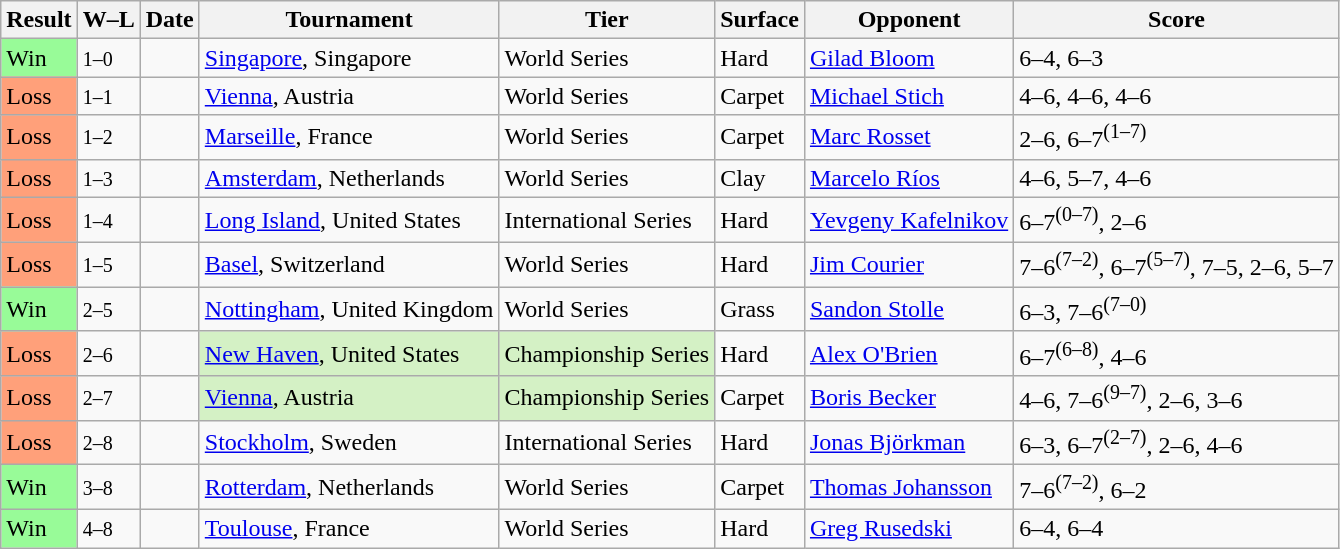<table class="sortable wikitable">
<tr>
<th>Result</th>
<th class="unsortable">W–L</th>
<th>Date</th>
<th>Tournament</th>
<th>Tier</th>
<th>Surface</th>
<th>Opponent</th>
<th class="unsortable">Score</th>
</tr>
<tr>
<td style="background:#98fb98;">Win</td>
<td><small>1–0</small></td>
<td><a href='#'></a></td>
<td><a href='#'>Singapore</a>, Singapore</td>
<td>World Series</td>
<td>Hard</td>
<td> <a href='#'>Gilad Bloom</a></td>
<td>6–4, 6–3</td>
</tr>
<tr>
<td style="background:#ffa07a;">Loss</td>
<td><small>1–1</small></td>
<td><a href='#'></a></td>
<td><a href='#'>Vienna</a>, Austria</td>
<td>World Series</td>
<td>Carpet</td>
<td> <a href='#'>Michael Stich</a></td>
<td>4–6, 4–6, 4–6</td>
</tr>
<tr>
<td style="background:#ffa07a;">Loss</td>
<td><small>1–2</small></td>
<td><a href='#'></a></td>
<td><a href='#'>Marseille</a>, France</td>
<td>World Series</td>
<td>Carpet</td>
<td> <a href='#'>Marc Rosset</a></td>
<td>2–6, 6–7<sup>(1–7)</sup></td>
</tr>
<tr>
<td style="background:#ffa07a;">Loss</td>
<td><small>1–3</small></td>
<td><a href='#'></a></td>
<td><a href='#'>Amsterdam</a>, Netherlands</td>
<td>World Series</td>
<td>Clay</td>
<td> <a href='#'>Marcelo Ríos</a></td>
<td>4–6, 5–7, 4–6</td>
</tr>
<tr>
<td style="background:#ffa07a;">Loss</td>
<td><small>1–4</small></td>
<td><a href='#'></a></td>
<td><a href='#'>Long Island</a>, United States</td>
<td>International Series</td>
<td>Hard</td>
<td> <a href='#'>Yevgeny Kafelnikov</a></td>
<td>6–7<sup>(0–7)</sup>, 2–6</td>
</tr>
<tr>
<td style="background:#ffa07a;">Loss</td>
<td><small>1–5</small></td>
<td><a href='#'></a></td>
<td><a href='#'>Basel</a>, Switzerland</td>
<td>World Series</td>
<td>Hard</td>
<td> <a href='#'>Jim Courier</a></td>
<td>7–6<sup>(7–2)</sup>, 6–7<sup>(5–7)</sup>, 7–5, 2–6, 5–7</td>
</tr>
<tr>
<td style="background:#98fb98;">Win</td>
<td><small>2–5</small></td>
<td><a href='#'></a></td>
<td><a href='#'>Nottingham</a>, United Kingdom</td>
<td>World Series</td>
<td>Grass</td>
<td> <a href='#'>Sandon Stolle</a></td>
<td>6–3, 7–6<sup>(7–0)</sup></td>
</tr>
<tr>
<td style="background:#ffa07a;">Loss</td>
<td><small>2–6</small></td>
<td><a href='#'></a></td>
<td style="background:#d4f1c5;"><a href='#'>New Haven</a>, United States</td>
<td style="background:#d4f1c5;">Championship Series</td>
<td>Hard</td>
<td> <a href='#'>Alex O'Brien</a></td>
<td>6–7<sup>(6–8)</sup>, 4–6</td>
</tr>
<tr>
<td style="background:#ffa07a;">Loss</td>
<td><small>2–7</small></td>
<td><a href='#'></a></td>
<td style="background:#d4f1c5;"><a href='#'>Vienna</a>, Austria</td>
<td style="background:#d4f1c5;">Championship Series</td>
<td>Carpet</td>
<td> <a href='#'>Boris Becker</a></td>
<td>4–6, 7–6<sup>(9–7)</sup>, 2–6, 3–6</td>
</tr>
<tr>
<td style="background:#ffa07a;">Loss</td>
<td><small>2–8</small></td>
<td><a href='#'></a></td>
<td><a href='#'>Stockholm</a>, Sweden</td>
<td>International Series</td>
<td>Hard</td>
<td> <a href='#'>Jonas Björkman</a></td>
<td>6–3, 6–7<sup>(2–7)</sup>, 2–6, 4–6</td>
</tr>
<tr>
<td style="background:#98fb98;">Win</td>
<td><small>3–8</small></td>
<td><a href='#'></a></td>
<td><a href='#'>Rotterdam</a>, Netherlands</td>
<td>World Series</td>
<td>Carpet</td>
<td> <a href='#'>Thomas Johansson</a></td>
<td>7–6<sup>(7–2)</sup>, 6–2</td>
</tr>
<tr>
<td style="background:#98fb98;">Win</td>
<td><small>4–8</small></td>
<td><a href='#'></a></td>
<td><a href='#'>Toulouse</a>, France</td>
<td>World Series</td>
<td>Hard</td>
<td> <a href='#'>Greg Rusedski</a></td>
<td>6–4, 6–4</td>
</tr>
</table>
